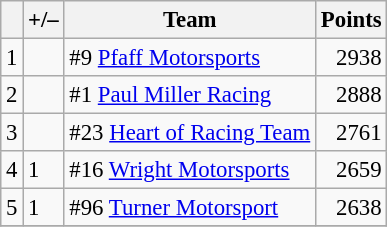<table class="wikitable" style="font-size: 95%;">
<tr>
<th scope="col"></th>
<th scope="col">+/–</th>
<th scope="col">Team</th>
<th scope="col">Points</th>
</tr>
<tr>
<td align=center>1</td>
<td align="left"></td>
<td> #9 <a href='#'>Pfaff Motorsports</a></td>
<td align=right>2938</td>
</tr>
<tr>
<td align=center>2</td>
<td align="left"></td>
<td> #1 <a href='#'>Paul Miller Racing</a></td>
<td align=right>2888</td>
</tr>
<tr>
<td align=center>3</td>
<td align="left"></td>
<td> #23 <a href='#'>Heart of Racing Team</a></td>
<td align=right>2761</td>
</tr>
<tr>
<td align=center>4</td>
<td align="left"> 1</td>
<td> #16 <a href='#'>Wright Motorsports</a></td>
<td align=right>2659</td>
</tr>
<tr>
<td align=center>5</td>
<td align="left"> 1</td>
<td> #96 <a href='#'>Turner Motorsport</a></td>
<td align=right>2638</td>
</tr>
<tr>
</tr>
</table>
